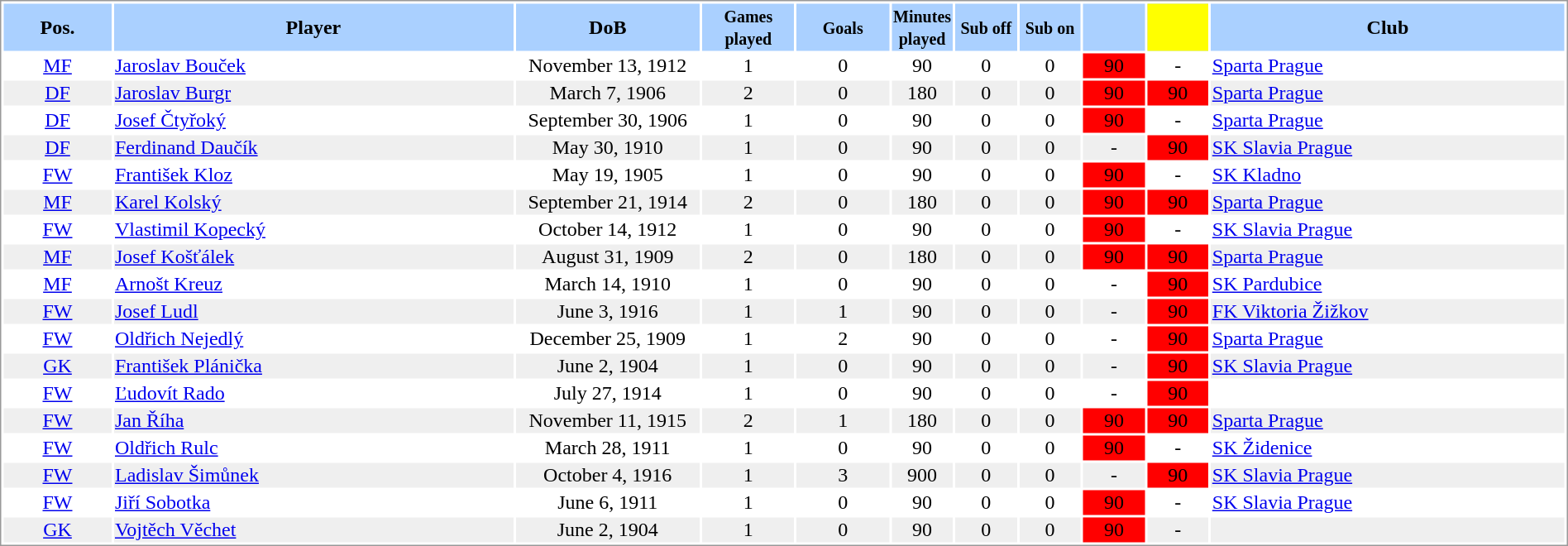<table border="0" width="100%" style="border: 1px solid #999; background-color:white; text-align:center">
<tr align="center" bgcolor="#AAD0FF">
<th width=7%>Pos.</th>
<th width=26%>Player</th>
<th width=12%>DoB</th>
<th width=6%><small>Games<br>played</small></th>
<th width=6%><small>Goals</small></th>
<th width=4%><small>Minutes<br>played</small></th>
<th width=4%><small>Sub off</small></th>
<th width=4%><small>Sub on</small></th>
<th width=4%></th>
<th width=4% bgcolor=yellow></th>
<th width=25%>Club</th>
</tr>
<tr>
<td><a href='#'>MF</a></td>
<td align="left"><a href='#'>Jaroslav Bouček</a></td>
<td>November 13, 1912</td>
<td>1</td>
<td>0</td>
<td>90</td>
<td>0</td>
<td>0</td>
<td bgcolor=red>90</td>
<td>-</td>
<td align="left"> <a href='#'>Sparta Prague</a></td>
</tr>
<tr bgcolor="#EFEFEF">
<td><a href='#'>DF</a></td>
<td align="left"><a href='#'>Jaroslav Burgr</a></td>
<td>March 7, 1906</td>
<td>2</td>
<td>0</td>
<td>180</td>
<td>0</td>
<td>0</td>
<td bgcolor=red>90</td>
<td bgcolor=red>90</td>
<td align="left"> <a href='#'>Sparta Prague</a></td>
</tr>
<tr>
<td><a href='#'>DF</a></td>
<td align="left"><a href='#'>Josef Čtyřoký</a></td>
<td>September 30, 1906</td>
<td>1</td>
<td>0</td>
<td>90</td>
<td>0</td>
<td>0</td>
<td bgcolor=red>90</td>
<td>-</td>
<td align="left"> <a href='#'>Sparta Prague</a></td>
</tr>
<tr bgcolor="#EFEFEF">
<td><a href='#'>DF</a></td>
<td align="left"><a href='#'>Ferdinand Daučík</a></td>
<td>May 30, 1910</td>
<td>1</td>
<td>0</td>
<td>90</td>
<td>0</td>
<td>0</td>
<td>-</td>
<td bgcolor=red>90</td>
<td align="left"> <a href='#'>SK Slavia Prague</a></td>
</tr>
<tr>
<td><a href='#'>FW</a></td>
<td align="left"><a href='#'>František Kloz</a></td>
<td>May 19, 1905</td>
<td>1</td>
<td>0</td>
<td>90</td>
<td>0</td>
<td>0</td>
<td bgcolor=red>90</td>
<td>-</td>
<td align="left"> <a href='#'>SK Kladno</a></td>
</tr>
<tr bgcolor="#EFEFEF">
<td><a href='#'>MF</a></td>
<td align="left"><a href='#'>Karel Kolský</a></td>
<td>September 21, 1914</td>
<td>2</td>
<td>0</td>
<td>180</td>
<td>0</td>
<td>0</td>
<td bgcolor=red>90</td>
<td bgcolor=red>90</td>
<td align="left"> <a href='#'>Sparta Prague</a></td>
</tr>
<tr>
<td><a href='#'>FW</a></td>
<td align="left"><a href='#'>Vlastimil Kopecký</a></td>
<td>October 14, 1912</td>
<td>1</td>
<td>0</td>
<td>90</td>
<td>0</td>
<td>0</td>
<td bgcolor=red>90</td>
<td>-</td>
<td align="left"> <a href='#'>SK Slavia Prague</a></td>
</tr>
<tr bgcolor="#EFEFEF">
<td><a href='#'>MF</a></td>
<td align="left"><a href='#'>Josef Košťálek</a></td>
<td>August 31, 1909</td>
<td>2</td>
<td>0</td>
<td>180</td>
<td>0</td>
<td>0</td>
<td bgcolor=red>90</td>
<td bgcolor=red>90</td>
<td align="left"> <a href='#'>Sparta Prague</a></td>
</tr>
<tr>
<td><a href='#'>MF</a></td>
<td align="left"><a href='#'>Arnošt Kreuz</a></td>
<td>March 14, 1910</td>
<td>1</td>
<td>0</td>
<td>90</td>
<td>0</td>
<td>0</td>
<td>-</td>
<td bgcolor=red>90</td>
<td align="left"> <a href='#'>SK Pardubice</a></td>
</tr>
<tr bgcolor="#EFEFEF">
<td><a href='#'>FW</a></td>
<td align="left"><a href='#'>Josef Ludl</a></td>
<td>June 3, 1916</td>
<td>1</td>
<td>1</td>
<td>90</td>
<td>0</td>
<td>0</td>
<td>-</td>
<td bgcolor=red>90</td>
<td align="left"> <a href='#'>FK Viktoria Žižkov</a></td>
</tr>
<tr>
<td><a href='#'>FW</a></td>
<td align="left"><a href='#'>Oldřich Nejedlý</a></td>
<td>December 25, 1909</td>
<td>1</td>
<td>2</td>
<td>90</td>
<td>0</td>
<td>0</td>
<td>-</td>
<td bgcolor=red>90</td>
<td align="left"> <a href='#'>Sparta Prague</a></td>
</tr>
<tr bgcolor="#EFEFEF">
<td><a href='#'>GK</a></td>
<td align="left"><a href='#'>František Plánička</a></td>
<td>June 2, 1904</td>
<td>1</td>
<td>0</td>
<td>90</td>
<td>0</td>
<td>0</td>
<td>-</td>
<td bgcolor=red>90</td>
<td align="left"> <a href='#'>SK Slavia Prague</a></td>
</tr>
<tr>
<td><a href='#'>FW</a></td>
<td align="left"><a href='#'>Ľudovít Rado</a></td>
<td>July 27, 1914</td>
<td>1</td>
<td>0</td>
<td>90</td>
<td>0</td>
<td>0</td>
<td>-</td>
<td bgcolor=red>90</td>
<td align="left"></td>
</tr>
<tr bgcolor="#EFEFEF">
<td><a href='#'>FW</a></td>
<td align="left"><a href='#'>Jan Říha</a></td>
<td>November 11, 1915</td>
<td>2</td>
<td>1</td>
<td>180</td>
<td>0</td>
<td>0</td>
<td bgcolor=red>90</td>
<td bgcolor=red>90</td>
<td align="left"> <a href='#'>Sparta Prague</a></td>
</tr>
<tr>
<td><a href='#'>FW</a></td>
<td align="left"><a href='#'>Oldřich Rulc</a></td>
<td>March 28, 1911</td>
<td>1</td>
<td>0</td>
<td>90</td>
<td>0</td>
<td>0</td>
<td bgcolor=red>90</td>
<td>-</td>
<td align="left"> <a href='#'>SK Židenice</a></td>
</tr>
<tr bgcolor="#EFEFEF">
<td><a href='#'>FW</a></td>
<td align="left"><a href='#'>Ladislav Šimůnek</a></td>
<td>October 4, 1916</td>
<td>1</td>
<td>3</td>
<td>900</td>
<td>0</td>
<td>0</td>
<td>-</td>
<td bgcolor=red>90</td>
<td align="left"> <a href='#'>SK Slavia Prague</a></td>
</tr>
<tr>
<td><a href='#'>FW</a></td>
<td align="left"><a href='#'>Jiří Sobotka</a></td>
<td>June 6, 1911</td>
<td>1</td>
<td>0</td>
<td>90</td>
<td>0</td>
<td>0</td>
<td bgcolor=red>90</td>
<td>-</td>
<td align="left"> <a href='#'>SK Slavia Prague</a></td>
</tr>
<tr bgcolor="#EFEFEF">
<td><a href='#'>GK</a></td>
<td align="left"><a href='#'>Vojtěch Věchet</a></td>
<td>June 2, 1904</td>
<td>1</td>
<td>0</td>
<td>90</td>
<td>0</td>
<td>0</td>
<td bgcolor=red>90</td>
<td>-</td>
<td align="left"></td>
</tr>
</table>
